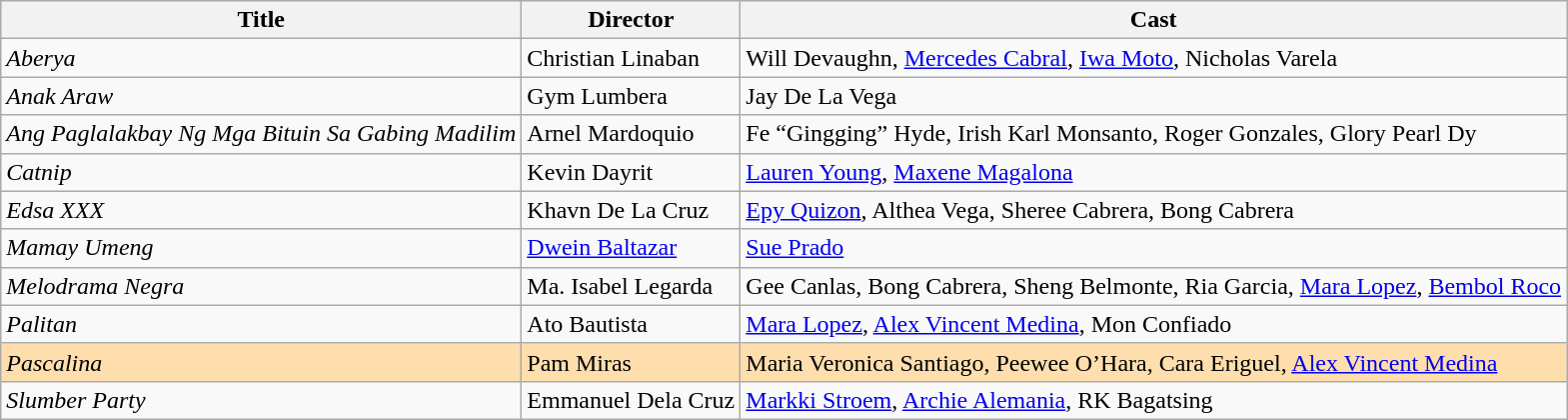<table class="wikitable">
<tr>
<th>Title</th>
<th>Director</th>
<th>Cast</th>
</tr>
<tr>
<td><em>Aberya</em></td>
<td>Christian Linaban</td>
<td>Will Devaughn, <a href='#'>Mercedes Cabral</a>, <a href='#'>Iwa Moto</a>, Nicholas Varela</td>
</tr>
<tr>
<td><em>Anak Araw</em></td>
<td>Gym Lumbera</td>
<td>Jay De La Vega</td>
</tr>
<tr>
<td><em>Ang Paglalakbay Ng Mga Bituin Sa Gabing Madilim</em></td>
<td>Arnel Mardoquio</td>
<td>Fe “Gingging” Hyde, Irish Karl Monsanto, Roger Gonzales, Glory Pearl Dy</td>
</tr>
<tr>
<td><em>Catnip</em></td>
<td>Kevin Dayrit</td>
<td><a href='#'>Lauren Young</a>, <a href='#'>Maxene Magalona</a></td>
</tr>
<tr>
<td><em>Edsa XXX</em></td>
<td>Khavn De La Cruz</td>
<td><a href='#'>Epy Quizon</a>, Althea Vega, Sheree Cabrera, Bong Cabrera</td>
</tr>
<tr>
<td><em>Mamay Umeng</em></td>
<td><a href='#'>Dwein Baltazar</a></td>
<td><a href='#'>Sue Prado</a></td>
</tr>
<tr>
<td><em>Melodrama Negra</em></td>
<td>Ma. Isabel Legarda</td>
<td>Gee Canlas, Bong Cabrera, Sheng Belmonte, Ria Garcia, <a href='#'>Mara Lopez</a>, <a href='#'>Bembol Roco</a></td>
</tr>
<tr>
<td><em>Palitan</em></td>
<td>Ato Bautista</td>
<td><a href='#'>Mara Lopez</a>, <a href='#'>Alex Vincent Medina</a>, Mon Confiado</td>
</tr>
<tr style="background:#FFDEAD;">
<td><em>Pascalina</em></td>
<td>Pam Miras</td>
<td>Maria Veronica Santiago, Peewee O’Hara, Cara Eriguel, <a href='#'>Alex Vincent Medina</a></td>
</tr>
<tr>
<td><em>Slumber Party</em></td>
<td>Emmanuel Dela Cruz</td>
<td><a href='#'>Markki Stroem</a>, <a href='#'>Archie Alemania</a>, RK Bagatsing</td>
</tr>
</table>
